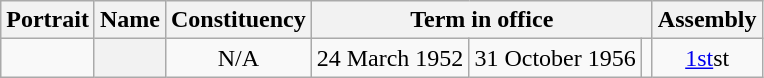<table class="wikitable" style="text-align:center">
<tr align=center>
<th scope="col">Portrait</th>
<th scope="col">Name</th>
<th scope="col">Constituency</th>
<th colspan="3" scope="colgroup">Term in office</th>
<th scope="col">Assembly</th>
</tr>
<tr align=center>
<td></td>
<th scope="row"></th>
<td>N/A</td>
<td>24 March 1952</td>
<td>31 October 1956</td>
<td></td>
<td><a href='#'>1st</a>st</td>
</tr>
</table>
